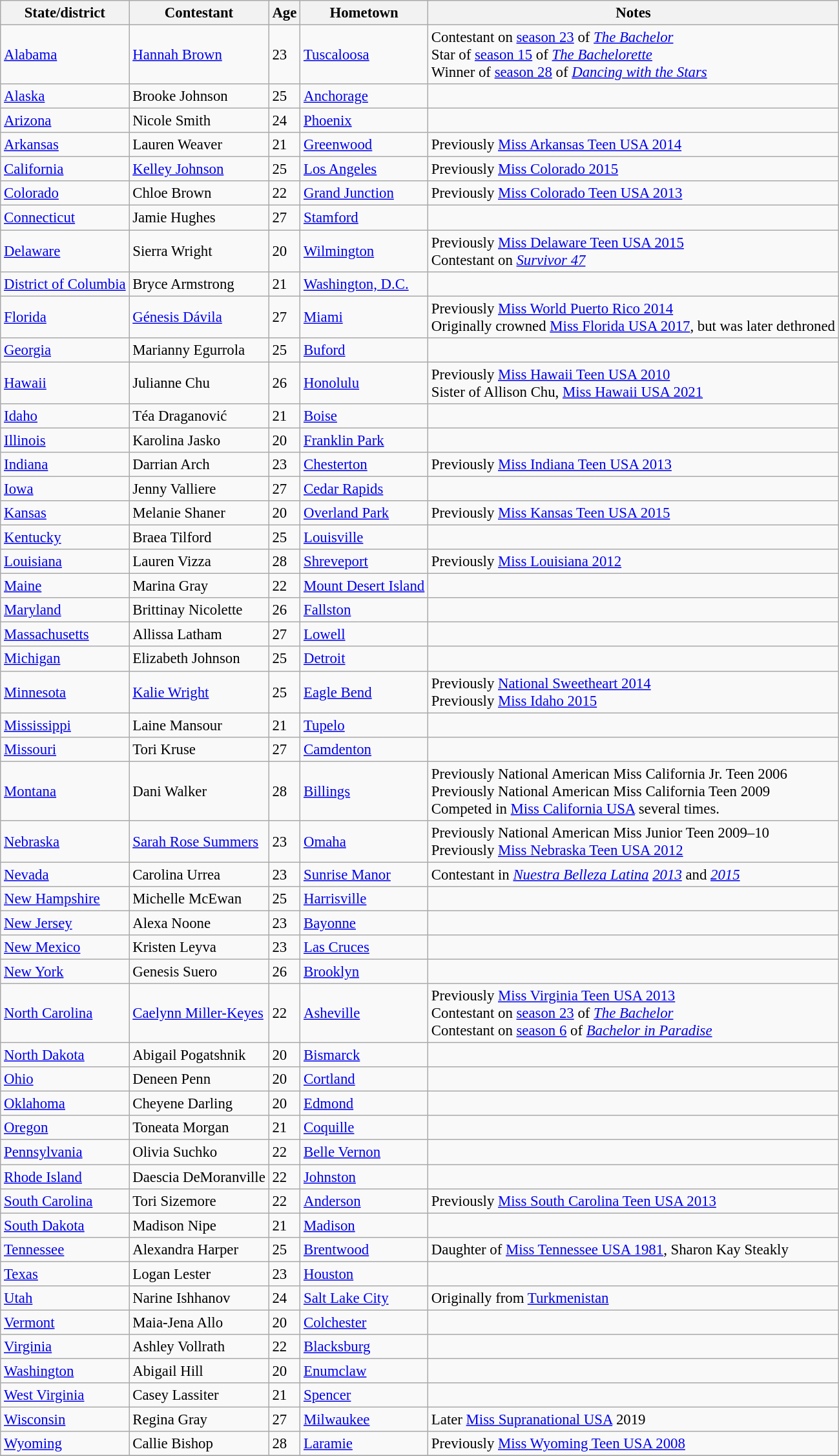<table class="wikitable sortable" style="font-size: 95%;">
<tr>
<th>State/district</th>
<th>Contestant</th>
<th>Age</th>
<th>Hometown</th>
<th>Notes</th>
</tr>
<tr>
<td><a href='#'>Alabama</a></td>
<td><a href='#'>Hannah Brown</a></td>
<td>23</td>
<td><a href='#'>Tuscaloosa</a></td>
<td>Contestant on <a href='#'>season 23</a> of <em><a href='#'>The Bachelor</a></em><br>Star of <a href='#'>season 15</a> of <em><a href='#'>The Bachelorette</a></em><br>Winner of <a href='#'>season 28</a> of <em><a href='#'>Dancing with the Stars</a></em></td>
</tr>
<tr>
<td><a href='#'>Alaska</a></td>
<td>Brooke Johnson</td>
<td>25</td>
<td><a href='#'>Anchorage</a></td>
<td></td>
</tr>
<tr>
<td><a href='#'>Arizona</a></td>
<td>Nicole Smith</td>
<td>24</td>
<td><a href='#'>Phoenix</a></td>
<td></td>
</tr>
<tr>
<td><a href='#'>Arkansas</a></td>
<td>Lauren Weaver</td>
<td>21</td>
<td><a href='#'>Greenwood</a></td>
<td>Previously <a href='#'>Miss Arkansas Teen USA 2014</a></td>
</tr>
<tr>
<td><a href='#'>California</a></td>
<td><a href='#'>Kelley Johnson</a></td>
<td>25</td>
<td><a href='#'>Los Angeles</a></td>
<td>Previously <a href='#'>Miss Colorado 2015</a></td>
</tr>
<tr>
<td><a href='#'>Colorado</a></td>
<td>Chloe Brown</td>
<td>22</td>
<td><a href='#'>Grand Junction</a></td>
<td>Previously <a href='#'>Miss Colorado Teen USA 2013</a></td>
</tr>
<tr>
<td><a href='#'>Connecticut</a></td>
<td>Jamie Hughes</td>
<td>27</td>
<td><a href='#'>Stamford</a></td>
<td></td>
</tr>
<tr>
<td><a href='#'>Delaware</a></td>
<td>Sierra Wright</td>
<td>20</td>
<td><a href='#'>Wilmington</a></td>
<td>Previously <a href='#'>Miss Delaware Teen USA 2015</a><br>Contestant on <em><a href='#'>Survivor 47</a></em></td>
</tr>
<tr>
<td><a href='#'>District of Columbia</a></td>
<td>Bryce Armstrong</td>
<td>21</td>
<td><a href='#'>Washington, D.C.</a></td>
<td></td>
</tr>
<tr>
<td><a href='#'>Florida</a></td>
<td><a href='#'>Génesis Dávila</a></td>
<td>27</td>
<td><a href='#'>Miami</a></td>
<td>Previously <a href='#'>Miss World Puerto Rico 2014</a><br>Originally crowned <a href='#'>Miss Florida USA 2017</a>, but was later dethroned</td>
</tr>
<tr>
<td><a href='#'>Georgia</a></td>
<td>Marianny Egurrola</td>
<td>25</td>
<td><a href='#'>Buford</a></td>
<td></td>
</tr>
<tr>
<td><a href='#'>Hawaii</a></td>
<td>Julianne Chu</td>
<td>26</td>
<td><a href='#'>Honolulu</a></td>
<td>Previously <a href='#'>Miss Hawaii Teen USA 2010</a><br>Sister of Allison Chu, <a href='#'>Miss Hawaii USA 2021</a></td>
</tr>
<tr>
<td><a href='#'>Idaho</a></td>
<td>Téa Draganović</td>
<td>21</td>
<td><a href='#'>Boise</a></td>
<td></td>
</tr>
<tr>
<td><a href='#'>Illinois</a></td>
<td>Karolina Jasko</td>
<td>20</td>
<td><a href='#'>Franklin Park</a></td>
<td></td>
</tr>
<tr>
<td><a href='#'>Indiana</a></td>
<td>Darrian Arch</td>
<td>23</td>
<td><a href='#'>Chesterton</a></td>
<td>Previously <a href='#'>Miss Indiana Teen USA 2013</a></td>
</tr>
<tr>
<td><a href='#'>Iowa</a></td>
<td>Jenny Valliere</td>
<td>27</td>
<td><a href='#'>Cedar Rapids</a></td>
<td></td>
</tr>
<tr>
<td><a href='#'>Kansas</a></td>
<td>Melanie Shaner</td>
<td>20</td>
<td><a href='#'>Overland Park</a></td>
<td>Previously <a href='#'>Miss Kansas Teen USA 2015</a></td>
</tr>
<tr>
<td><a href='#'>Kentucky</a></td>
<td>Braea Tilford</td>
<td>25</td>
<td><a href='#'>Louisville</a></td>
<td></td>
</tr>
<tr>
<td><a href='#'>Louisiana</a></td>
<td>Lauren Vizza</td>
<td>28</td>
<td><a href='#'>Shreveport</a></td>
<td>Previously <a href='#'>Miss Louisiana 2012</a></td>
</tr>
<tr>
<td><a href='#'>Maine</a></td>
<td>Marina Gray</td>
<td>22</td>
<td><a href='#'>Mount Desert Island</a></td>
<td></td>
</tr>
<tr>
<td><a href='#'>Maryland</a></td>
<td>Brittinay Nicolette</td>
<td>26</td>
<td><a href='#'>Fallston</a></td>
<td></td>
</tr>
<tr>
<td><a href='#'>Massachusetts</a></td>
<td>Allissa Latham</td>
<td>27</td>
<td><a href='#'>Lowell</a></td>
<td></td>
</tr>
<tr>
<td><a href='#'>Michigan</a></td>
<td>Elizabeth Johnson</td>
<td>25</td>
<td><a href='#'>Detroit</a></td>
<td></td>
</tr>
<tr>
<td><a href='#'>Minnesota</a></td>
<td><a href='#'>Kalie Wright</a></td>
<td>25</td>
<td><a href='#'>Eagle Bend</a></td>
<td>Previously <a href='#'>National Sweetheart 2014</a><br>Previously <a href='#'>Miss Idaho 2015</a></td>
</tr>
<tr>
<td><a href='#'>Mississippi</a></td>
<td>Laine Mansour</td>
<td>21</td>
<td><a href='#'>Tupelo</a></td>
<td></td>
</tr>
<tr>
<td><a href='#'>Missouri</a></td>
<td>Tori Kruse</td>
<td>27</td>
<td><a href='#'>Camdenton</a></td>
<td></td>
</tr>
<tr>
<td><a href='#'>Montana</a></td>
<td>Dani Walker</td>
<td>28</td>
<td><a href='#'>Billings</a></td>
<td>Previously National American Miss California Jr. Teen 2006<br>Previously National American Miss California Teen 2009<br>Competed in <a href='#'>Miss California USA</a> several times.</td>
</tr>
<tr>
<td><a href='#'>Nebraska</a></td>
<td><a href='#'>Sarah Rose Summers</a></td>
<td>23</td>
<td><a href='#'>Omaha</a></td>
<td>Previously National American Miss Junior Teen 2009–10<br>Previously <a href='#'>Miss Nebraska Teen USA 2012</a></td>
</tr>
<tr>
<td><a href='#'>Nevada</a></td>
<td>Carolina Urrea</td>
<td>23</td>
<td><a href='#'>Sunrise Manor</a></td>
<td>Contestant in <em><a href='#'>Nuestra Belleza Latina</a> <a href='#'>2013</a></em> and <em><a href='#'>2015</a></em><br></td>
</tr>
<tr>
<td><a href='#'>New Hampshire</a></td>
<td>Michelle McEwan</td>
<td>25</td>
<td><a href='#'>Harrisville</a></td>
<td></td>
</tr>
<tr>
<td><a href='#'>New Jersey</a></td>
<td>Alexa Noone</td>
<td>23</td>
<td><a href='#'>Bayonne</a></td>
<td></td>
</tr>
<tr>
<td><a href='#'>New Mexico</a></td>
<td>Kristen Leyva</td>
<td>23</td>
<td><a href='#'>Las Cruces</a></td>
<td></td>
</tr>
<tr>
<td><a href='#'>New York</a></td>
<td>Genesis Suero</td>
<td>26</td>
<td><a href='#'>Brooklyn</a></td>
<td></td>
</tr>
<tr>
<td><a href='#'>North Carolina</a></td>
<td><a href='#'>Caelynn Miller-Keyes</a></td>
<td>22</td>
<td><a href='#'>Asheville</a></td>
<td>Previously <a href='#'>Miss Virginia Teen USA 2013</a><br>Contestant on <a href='#'>season 23</a> of <em><a href='#'>The Bachelor</a></em><br>Contestant on <a href='#'>season 6</a> of <em><a href='#'>Bachelor in Paradise</a></em></td>
</tr>
<tr>
<td><a href='#'>North Dakota</a></td>
<td>Abigail Pogatshnik</td>
<td>20</td>
<td><a href='#'>Bismarck</a></td>
<td></td>
</tr>
<tr>
<td><a href='#'>Ohio</a></td>
<td>Deneen Penn</td>
<td>20</td>
<td><a href='#'>Cortland</a></td>
<td></td>
</tr>
<tr>
<td><a href='#'>Oklahoma</a></td>
<td>Cheyene Darling</td>
<td>20</td>
<td><a href='#'>Edmond</a></td>
<td></td>
</tr>
<tr>
<td><a href='#'>Oregon</a></td>
<td>Toneata Morgan</td>
<td>21</td>
<td><a href='#'>Coquille</a></td>
<td></td>
</tr>
<tr>
<td><a href='#'>Pennsylvania</a></td>
<td>Olivia Suchko</td>
<td>22</td>
<td><a href='#'>Belle Vernon</a></td>
<td></td>
</tr>
<tr>
<td><a href='#'>Rhode Island</a></td>
<td>Daescia DeMoranville</td>
<td>22</td>
<td><a href='#'>Johnston</a></td>
<td></td>
</tr>
<tr>
<td><a href='#'>South Carolina</a></td>
<td>Tori Sizemore</td>
<td>22</td>
<td><a href='#'>Anderson</a></td>
<td>Previously <a href='#'>Miss South Carolina Teen USA 2013</a></td>
</tr>
<tr>
<td><a href='#'>South Dakota</a></td>
<td>Madison Nipe</td>
<td>21</td>
<td><a href='#'>Madison</a></td>
<td></td>
</tr>
<tr>
<td><a href='#'>Tennessee</a></td>
<td>Alexandra Harper</td>
<td>25</td>
<td><a href='#'>Brentwood</a></td>
<td>Daughter of <a href='#'>Miss Tennessee USA 1981</a>, Sharon Kay Steakly</td>
</tr>
<tr>
<td><a href='#'>Texas</a></td>
<td>Logan Lester</td>
<td>23</td>
<td><a href='#'>Houston</a></td>
<td></td>
</tr>
<tr>
<td><a href='#'>Utah</a></td>
<td>Narine Ishhanov</td>
<td>24</td>
<td><a href='#'>Salt Lake City</a></td>
<td>Originally from <a href='#'>Turkmenistan</a></td>
</tr>
<tr>
<td><a href='#'>Vermont</a></td>
<td>Maia-Jena Allo</td>
<td>20</td>
<td><a href='#'>Colchester</a></td>
<td></td>
</tr>
<tr>
<td><a href='#'>Virginia</a></td>
<td>Ashley Vollrath</td>
<td>22</td>
<td><a href='#'>Blacksburg</a></td>
<td></td>
</tr>
<tr>
<td><a href='#'>Washington</a></td>
<td>Abigail Hill</td>
<td>20</td>
<td><a href='#'>Enumclaw</a></td>
<td></td>
</tr>
<tr>
<td><a href='#'>West Virginia</a></td>
<td>Casey Lassiter</td>
<td>21</td>
<td><a href='#'>Spencer</a></td>
<td></td>
</tr>
<tr>
<td><a href='#'>Wisconsin</a></td>
<td>Regina Gray</td>
<td>27</td>
<td><a href='#'>Milwaukee</a></td>
<td>Later <a href='#'>Miss Supranational USA</a> 2019</td>
</tr>
<tr>
<td><a href='#'>Wyoming</a></td>
<td>Callie Bishop</td>
<td>28</td>
<td><a href='#'>Laramie</a></td>
<td>Previously <a href='#'>Miss Wyoming Teen USA 2008</a></td>
</tr>
<tr>
</tr>
</table>
